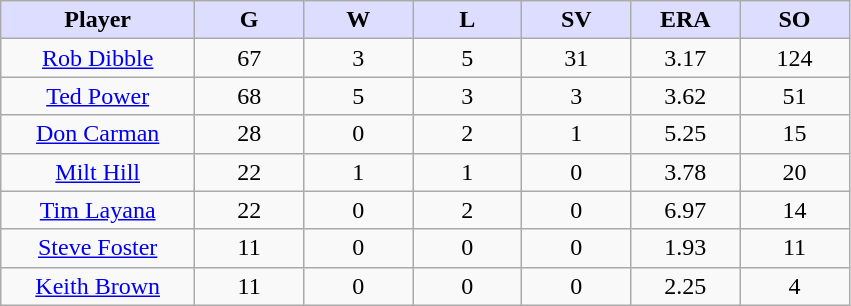<table class="wikitable sortable">
<tr>
<th style="background:#ddf; width:16%;">Player</th>
<th style="background:#ddf; width:9%;">G</th>
<th style="background:#ddf; width:9%;">W</th>
<th style="background:#ddf; width:9%;">L</th>
<th style="background:#ddf; width:9%;">SV</th>
<th style="background:#ddf; width:9%;">ERA</th>
<th style="background:#ddf; width:9%;">SO</th>
</tr>
<tr align=center>
<td><a href='#'>Rob Dibble</a></td>
<td>67</td>
<td>3</td>
<td>5</td>
<td>31</td>
<td>3.17</td>
<td>124</td>
</tr>
<tr align=center>
<td><a href='#'>Ted Power</a></td>
<td>68</td>
<td>5</td>
<td>3</td>
<td>3</td>
<td>3.62</td>
<td>51</td>
</tr>
<tr align=center>
<td><a href='#'>Don Carman</a></td>
<td>28</td>
<td>0</td>
<td>2</td>
<td>1</td>
<td>5.25</td>
<td>15</td>
</tr>
<tr align=center>
<td><a href='#'>Milt Hill</a></td>
<td>22</td>
<td>1</td>
<td>1</td>
<td>0</td>
<td>3.78</td>
<td>20</td>
</tr>
<tr align=center>
<td><a href='#'>Tim Layana</a></td>
<td>22</td>
<td>0</td>
<td>2</td>
<td>0</td>
<td>6.97</td>
<td>14</td>
</tr>
<tr align=center>
<td><a href='#'>Steve Foster</a></td>
<td>11</td>
<td>0</td>
<td>0</td>
<td>0</td>
<td>1.93</td>
<td>11</td>
</tr>
<tr align=center>
<td><a href='#'>Keith Brown</a></td>
<td>11</td>
<td>0</td>
<td>0</td>
<td>0</td>
<td>2.25</td>
<td>4</td>
</tr>
</table>
